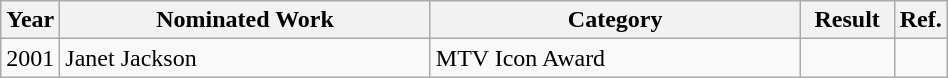<table class="wikitable" width="50%">
<tr>
<th width="5%">Year</th>
<th width="40%">Nominated Work</th>
<th width="40%">Category</th>
<th width="10%">Result</th>
<th width="5%">Ref.</th>
</tr>
<tr>
<td>2001</td>
<td>Janet Jackson</td>
<td>MTV Icon Award</td>
<td></td>
<td></td>
</tr>
</table>
